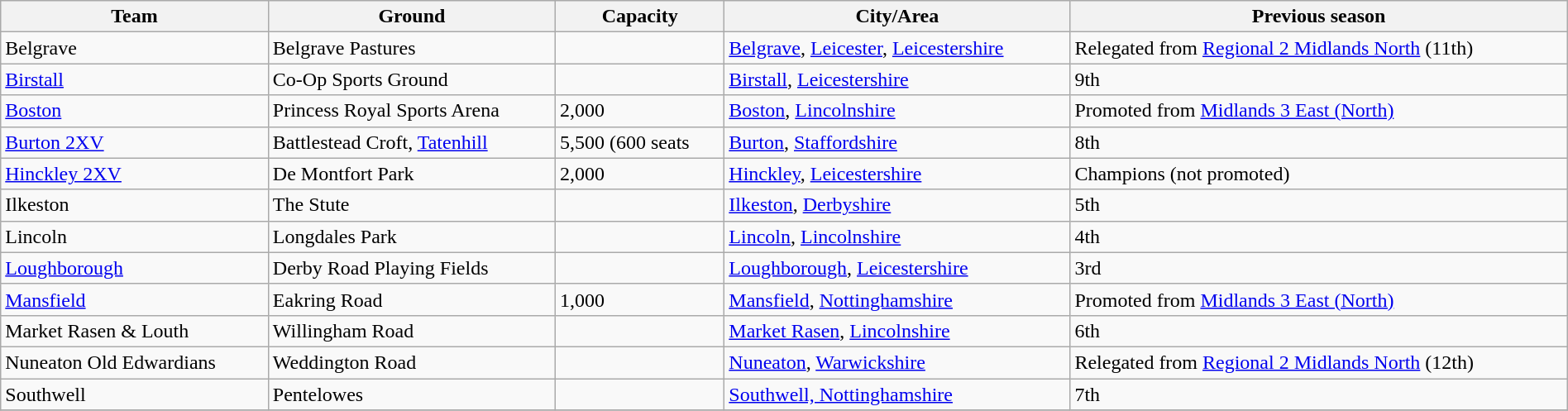<table class="wikitable sortable" width=100%>
<tr>
<th>Team</th>
<th>Ground</th>
<th>Capacity</th>
<th>City/Area</th>
<th>Previous season</th>
</tr>
<tr>
<td>Belgrave</td>
<td>Belgrave Pastures</td>
<td></td>
<td><a href='#'>Belgrave</a>, <a href='#'>Leicester</a>, <a href='#'>Leicestershire</a></td>
<td>Relegated from <a href='#'>Regional 2 Midlands North</a> (11th)</td>
</tr>
<tr>
<td><a href='#'>Birstall</a></td>
<td>Co-Op Sports Ground</td>
<td></td>
<td><a href='#'>Birstall</a>, <a href='#'>Leicestershire</a></td>
<td>9th</td>
</tr>
<tr>
<td><a href='#'>Boston</a></td>
<td>Princess Royal Sports Arena</td>
<td>2,000</td>
<td><a href='#'>Boston</a>, <a href='#'>Lincolnshire</a></td>
<td>Promoted from <a href='#'>Midlands 3 East (North)</a></td>
</tr>
<tr>
<td><a href='#'>Burton 2XV</a></td>
<td>Battlestead Croft, <a href='#'>Tatenhill</a></td>
<td>5,500 (600 seats</td>
<td><a href='#'>Burton</a>, <a href='#'>Staffordshire</a></td>
<td>8th</td>
</tr>
<tr>
<td><a href='#'>Hinckley 2XV</a></td>
<td>De Montfort Park </td>
<td>2,000</td>
<td><a href='#'>Hinckley</a>, <a href='#'>Leicestershire</a></td>
<td>Champions (not promoted)</td>
</tr>
<tr>
<td>Ilkeston</td>
<td>The Stute</td>
<td></td>
<td><a href='#'>Ilkeston</a>, <a href='#'>Derbyshire</a></td>
<td>5th</td>
</tr>
<tr>
<td>Lincoln</td>
<td>Longdales Park</td>
<td></td>
<td><a href='#'>Lincoln</a>, <a href='#'>Lincolnshire</a></td>
<td>4th</td>
</tr>
<tr>
<td><a href='#'>Loughborough</a></td>
<td>Derby Road Playing Fields</td>
<td></td>
<td><a href='#'>Loughborough</a>, <a href='#'>Leicestershire</a></td>
<td>3rd</td>
</tr>
<tr>
<td><a href='#'>Mansfield</a></td>
<td>Eakring Road</td>
<td>1,000</td>
<td><a href='#'>Mansfield</a>, <a href='#'>Nottinghamshire</a></td>
<td>Promoted from <a href='#'>Midlands 3 East (North)</a></td>
</tr>
<tr>
<td>Market Rasen & Louth</td>
<td>Willingham Road</td>
<td></td>
<td><a href='#'>Market Rasen</a>, <a href='#'>Lincolnshire</a></td>
<td>6th</td>
</tr>
<tr>
<td>Nuneaton Old Edwardians</td>
<td>Weddington Road</td>
<td></td>
<td><a href='#'>Nuneaton</a>, <a href='#'>Warwickshire</a></td>
<td>Relegated from <a href='#'>Regional 2 Midlands North</a> (12th)</td>
</tr>
<tr>
<td>Southwell</td>
<td>Pentelowes</td>
<td></td>
<td><a href='#'>Southwell, Nottinghamshire</a></td>
<td>7th</td>
</tr>
<tr>
</tr>
</table>
